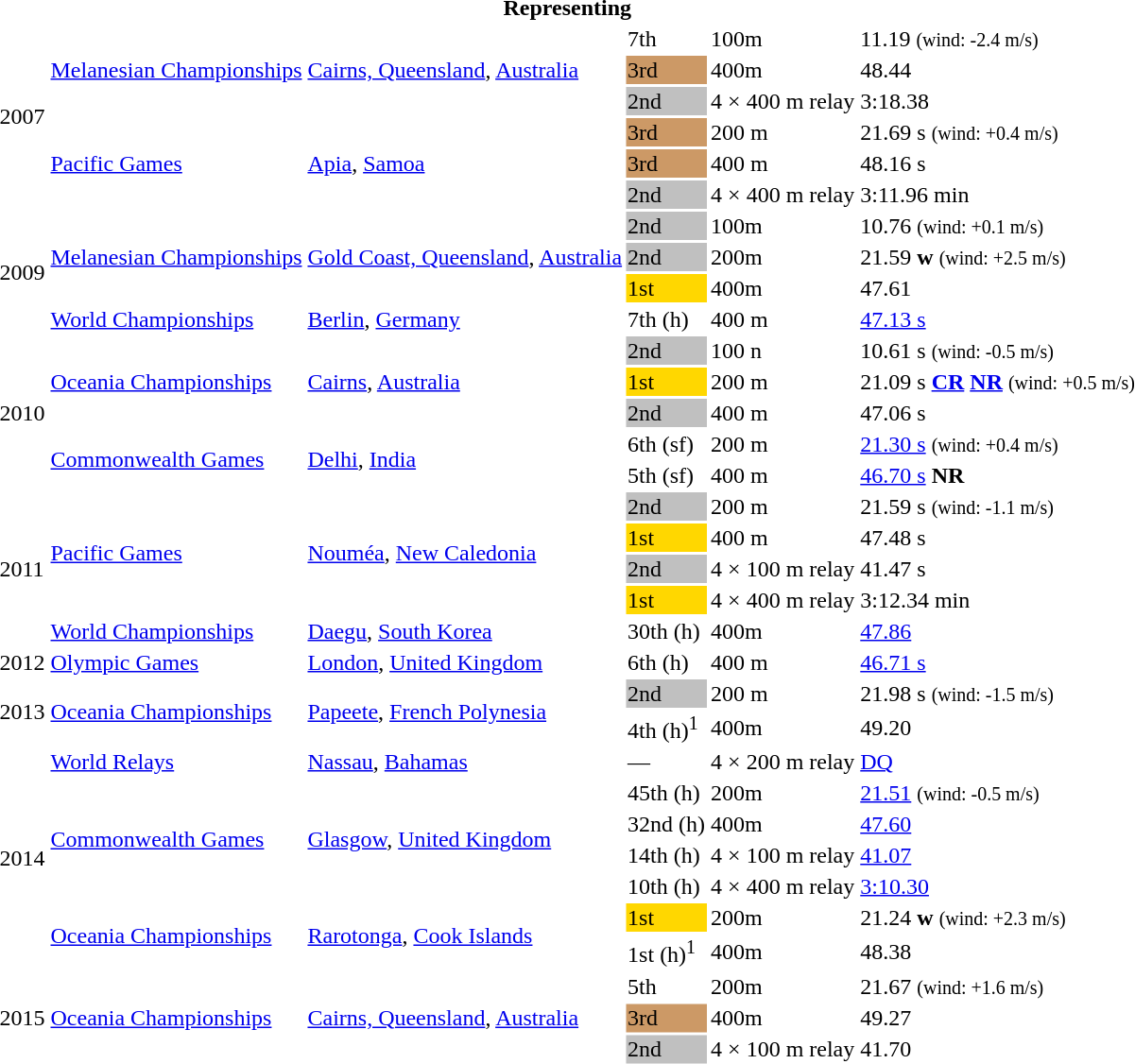<table>
<tr>
<th colspan="6">Representing </th>
</tr>
<tr>
<td rowspan=6>2007</td>
<td rowspan=3><a href='#'>Melanesian Championships</a></td>
<td rowspan=3><a href='#'>Cairns, Queensland</a>, <a href='#'>Australia</a></td>
<td>7th</td>
<td>100m</td>
<td>11.19 <small>(wind: -2.4 m/s)</small></td>
</tr>
<tr>
<td bgcolor="cc9966">3rd</td>
<td>400m</td>
<td>48.44</td>
</tr>
<tr>
<td bgcolor=silver>2nd</td>
<td>4 × 400 m relay</td>
<td>3:18.38</td>
</tr>
<tr>
<td rowspan=3><a href='#'>Pacific Games</a></td>
<td rowspan=3><a href='#'>Apia</a>, <a href='#'>Samoa</a></td>
<td bgcolor=cc9966>3rd</td>
<td>200 m</td>
<td>21.69 s <small>(wind: +0.4 m/s)</small></td>
</tr>
<tr>
<td bgcolor=cc9966>3rd</td>
<td>400 m</td>
<td>48.16 s</td>
</tr>
<tr>
<td bgcolor=silver>2nd</td>
<td>4 × 400 m relay</td>
<td>3:11.96 min</td>
</tr>
<tr>
<td rowspan=4>2009</td>
<td rowspan=3><a href='#'>Melanesian Championships</a></td>
<td rowspan=3><a href='#'>Gold Coast, Queensland</a>, <a href='#'>Australia</a></td>
<td bgcolor=silver>2nd</td>
<td>100m</td>
<td>10.76 <small>(wind: +0.1 m/s)</small></td>
</tr>
<tr>
<td bgcolor=silver>2nd</td>
<td>200m</td>
<td>21.59 <strong>w</strong> <small>(wind: +2.5 m/s)</small></td>
</tr>
<tr>
<td bgcolor=gold>1st</td>
<td>400m</td>
<td>47.61</td>
</tr>
<tr>
<td><a href='#'>World Championships</a></td>
<td><a href='#'>Berlin</a>, <a href='#'>Germany</a></td>
<td>7th (h)</td>
<td>400 m</td>
<td><a href='#'>47.13 s</a></td>
</tr>
<tr>
<td rowspan=5>2010</td>
<td rowspan=3><a href='#'>Oceania Championships</a></td>
<td rowspan=3><a href='#'>Cairns</a>, <a href='#'>Australia</a></td>
<td bgcolor=silver>2nd</td>
<td>100 n</td>
<td>10.61 s <small>(wind: -0.5 m/s)</small></td>
</tr>
<tr>
<td bgcolor=gold>1st</td>
<td>200 m</td>
<td>21.09 s  <strong><a href='#'>CR</a></strong> <strong><a href='#'>NR</a></strong> <small>(wind: +0.5 m/s)</small></td>
</tr>
<tr>
<td bgcolor=silver>2nd</td>
<td>400 m</td>
<td>47.06 s</td>
</tr>
<tr>
<td rowspan=2><a href='#'>Commonwealth Games</a></td>
<td rowspan=2><a href='#'>Delhi</a>, <a href='#'>India</a></td>
<td>6th (sf)</td>
<td>200 m</td>
<td><a href='#'>21.30 s</a> <small>(wind: +0.4 m/s)</small></td>
</tr>
<tr>
<td>5th (sf)</td>
<td>400 m</td>
<td><a href='#'>46.70 s</a> <strong>NR</strong></td>
</tr>
<tr>
<td rowspan=5>2011</td>
<td rowspan=4><a href='#'>Pacific Games</a></td>
<td rowspan=4><a href='#'>Nouméa</a>, <a href='#'>New Caledonia</a></td>
<td bgcolor=silver>2nd</td>
<td>200 m</td>
<td>21.59 s <small>(wind: -1.1 m/s)</small></td>
</tr>
<tr>
<td bgcolor=gold>1st</td>
<td>400 m</td>
<td>47.48 s</td>
</tr>
<tr>
<td bgcolor=silver>2nd</td>
<td>4 × 100 m relay</td>
<td>41.47 s</td>
</tr>
<tr>
<td bgcolor=gold>1st</td>
<td>4 × 400 m relay</td>
<td>3:12.34 min</td>
</tr>
<tr>
<td><a href='#'>World Championships</a></td>
<td><a href='#'>Daegu</a>, <a href='#'>South Korea</a></td>
<td>30th (h)</td>
<td>400m</td>
<td><a href='#'>47.86</a></td>
</tr>
<tr>
<td>2012</td>
<td><a href='#'>Olympic Games</a></td>
<td><a href='#'>London</a>, <a href='#'>United Kingdom</a></td>
<td>6th (h)</td>
<td>400 m</td>
<td><a href='#'>46.71 s</a></td>
</tr>
<tr>
<td rowspan=2>2013</td>
<td rowspan=2><a href='#'>Oceania Championships</a></td>
<td rowspan=2><a href='#'>Papeete</a>, <a href='#'>French Polynesia</a></td>
<td bgcolor=silver>2nd</td>
<td>200 m</td>
<td>21.98 s <small>(wind: -1.5 m/s)</small></td>
</tr>
<tr>
<td>4th (h)<sup>1</sup></td>
<td>400m</td>
<td>49.20</td>
</tr>
<tr>
<td rowspan=7>2014</td>
<td><a href='#'>World Relays</a></td>
<td><a href='#'>Nassau</a>, <a href='#'>Bahamas</a></td>
<td>—</td>
<td>4 × 200 m relay</td>
<td><a href='#'>DQ</a></td>
</tr>
<tr>
<td rowspan=4><a href='#'>Commonwealth Games</a></td>
<td rowspan=4><a href='#'>Glasgow</a>, <a href='#'>United Kingdom</a></td>
<td>45th (h)</td>
<td>200m</td>
<td><a href='#'>21.51</a> <small>(wind: -0.5 m/s)</small></td>
</tr>
<tr>
<td>32nd (h)</td>
<td>400m</td>
<td><a href='#'>47.60</a></td>
</tr>
<tr>
<td>14th (h)</td>
<td>4 × 100 m relay</td>
<td><a href='#'>41.07</a></td>
</tr>
<tr>
<td>10th (h)</td>
<td>4 × 400 m relay</td>
<td><a href='#'>3:10.30</a></td>
</tr>
<tr>
<td rowspan=2><a href='#'>Oceania Championships</a></td>
<td rowspan=2><a href='#'>Rarotonga</a>, <a href='#'>Cook Islands</a></td>
<td bgcolor=gold>1st</td>
<td>200m</td>
<td>21.24 <strong>w</strong> <small>(wind: +2.3 m/s)</small></td>
</tr>
<tr>
<td>1st (h)<sup>1</sup></td>
<td>400m</td>
<td>48.38</td>
</tr>
<tr>
<td rowspan=3>2015</td>
<td rowspan=3><a href='#'>Oceania Championships</a></td>
<td rowspan=3><a href='#'>Cairns, Queensland</a>, <a href='#'>Australia</a></td>
<td>5th</td>
<td>200m</td>
<td>21.67 <small>(wind: +1.6 m/s)</small></td>
</tr>
<tr>
<td bgcolor="cc9966">3rd</td>
<td>400m</td>
<td>49.27</td>
</tr>
<tr>
<td bgcolor=silver>2nd</td>
<td>4 × 100 m relay</td>
<td>41.70</td>
</tr>
</table>
